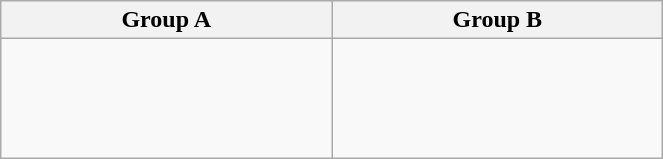<table class="wikitable" style="width:35%;">
<tr>
<th width=50%>Group A</th>
<th width=50%>Group B</th>
</tr>
<tr>
<td valign=top><br><br><br><br></td>
<td valign=top><br><br><br></td>
</tr>
</table>
